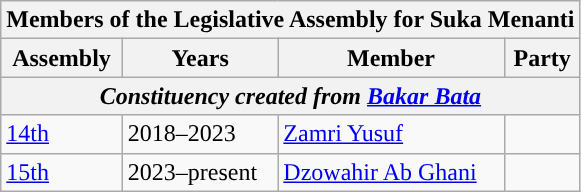<table class="wikitable">
<tr>
<th colspan=4>Members of the Legislative Assembly for Suka Menanti</th>
</tr>
<tr>
<th>Assembly</th>
<th>Years</th>
<th>Member</th>
<th>Party</th>
</tr>
<tr>
<th colspan=4 align=center><em>Constituency created from <a href='#'>Bakar Bata</a></em></th>
</tr>
<tr>
<td><a href='#'>14th</a></td>
<td>2018–2023</td>
<td><a href='#'>Zamri Yusuf</a></td>
<td></td>
</tr>
<tr>
<td><a href='#'>15th</a></td>
<td>2023–present</td>
<td><a href='#'>Dzowahir Ab Ghani</a></td>
<td></td>
</tr>
</table>
